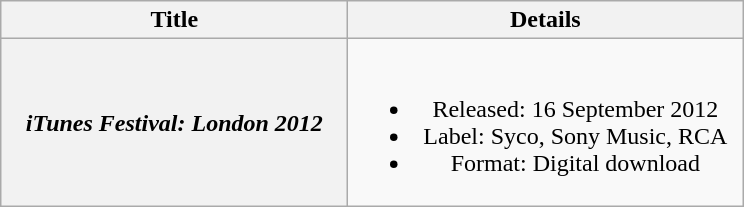<table class="wikitable plainrowheaders" style="text-align:center;">
<tr>
<th scope="col" style="width:14em;">Title</th>
<th scope="col" style="width:16em;">Details</th>
</tr>
<tr>
<th scope="row"><em>iTunes Festival: London 2012</em></th>
<td><br><ul><li>Released: 16 September 2012</li><li>Label: Syco, Sony Music, RCA</li><li>Format: Digital download</li></ul></td>
</tr>
</table>
